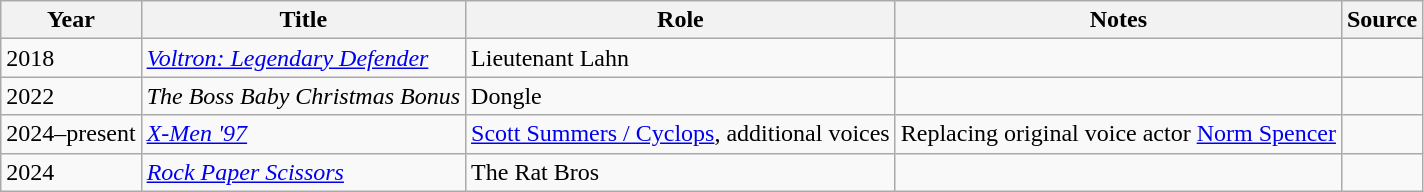<table class="wikitable sortable">
<tr>
<th><strong>Year</strong></th>
<th>Title</th>
<th>Role</th>
<th scope="col" class="unsortable">Notes</th>
<th scope="col" class="unsortable">Source</th>
</tr>
<tr>
<td>2018</td>
<td><em><a href='#'>Voltron: Legendary Defender</a></em></td>
<td>Lieutenant Lahn</td>
<td></td>
<td></td>
</tr>
<tr>
<td>2022</td>
<td><em>The Boss Baby Christmas Bonus</em></td>
<td>Dongle</td>
<td></td>
<td></td>
</tr>
<tr>
<td>2024–present</td>
<td><em><a href='#'>X-Men '97</a></em></td>
<td><a href='#'>Scott Summers / Cyclops</a>, additional voices</td>
<td>Replacing original voice actor <a href='#'>Norm Spencer</a></td>
<td></td>
</tr>
<tr>
<td>2024</td>
<td><em><a href='#'>Rock Paper Scissors</a></em></td>
<td>The Rat Bros</td>
<td></td>
<td></td>
</tr>
</table>
